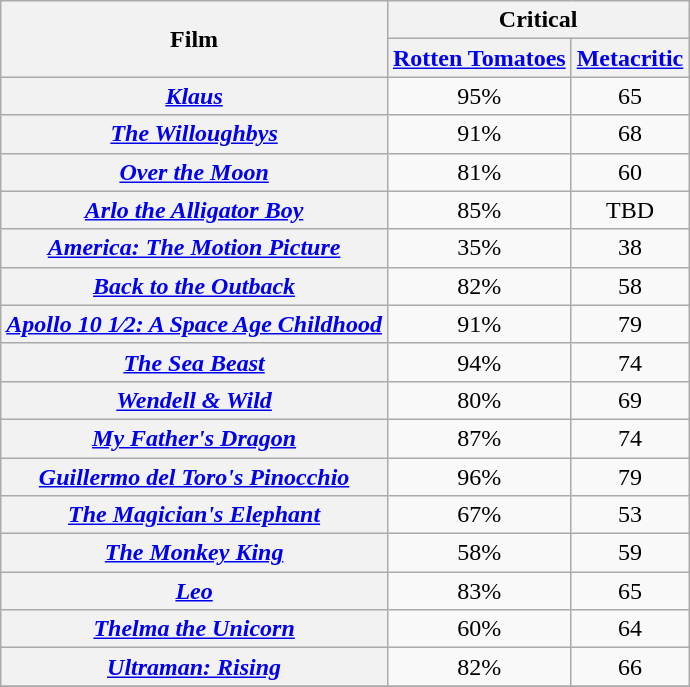<table class="wikitable plainrowheaders sortable" style="text-align: center;">
<tr>
<th scope="col" rowspan="2">Film</th>
<th scope="col" colspan="2">Critical</th>
</tr>
<tr>
<th scope="col"><a href='#'>Rotten Tomatoes</a></th>
<th scope="col"><a href='#'>Metacritic</a></th>
</tr>
<tr>
<th scope="row"><em><a href='#'>Klaus</a></em></th>
<td>95%</td>
<td>65</td>
</tr>
<tr>
<th scope="row"><em><a href='#'>The Willoughbys</a></em></th>
<td>91%</td>
<td>68</td>
</tr>
<tr>
<th scope="row"><em><a href='#'>Over the Moon</a></em></th>
<td>81%</td>
<td>60</td>
</tr>
<tr>
<th scope="row"><em><a href='#'>Arlo the Alligator Boy</a></em></th>
<td>85%</td>
<td>TBD</td>
</tr>
<tr>
<th scope="row"><em><a href='#'>America: The Motion Picture</a></em></th>
<td>35%</td>
<td>38</td>
</tr>
<tr>
<th scope="row"><em><a href='#'>Back to the Outback</a></em></th>
<td>82%</td>
<td>58</td>
</tr>
<tr>
<th scope="row"><em><a href='#'>Apollo 10 1⁄2: A Space Age Childhood</a></em></th>
<td>91%</td>
<td>79</td>
</tr>
<tr>
<th scope="row"><em><a href='#'>The Sea Beast</a></em></th>
<td>94%</td>
<td>74</td>
</tr>
<tr>
<th scope="row"><em><a href='#'>Wendell & Wild</a></em></th>
<td>80%</td>
<td>69</td>
</tr>
<tr>
<th scope="row"><em><a href='#'>My Father's Dragon</a></em></th>
<td>87%</td>
<td>74</td>
</tr>
<tr>
<th scope="row"><em><a href='#'>Guillermo del Toro's Pinocchio</a></em></th>
<td>96%</td>
<td>79</td>
</tr>
<tr>
<th scope="row"><em><a href='#'>The Magician's Elephant</a></em></th>
<td>67%</td>
<td>53</td>
</tr>
<tr>
<th scope="row"><em><a href='#'>The Monkey King</a></em></th>
<td>58%</td>
<td>59</td>
</tr>
<tr>
<th scope="row"><em><a href='#'>Leo</a></em></th>
<td>83%</td>
<td>65</td>
</tr>
<tr>
<th scope="row"><em><a href='#'>Thelma the Unicorn</a></em></th>
<td>60%</td>
<td>64</td>
</tr>
<tr>
<th scope="row"><em><a href='#'>Ultraman: Rising</a></em></th>
<td>82%</td>
<td>66</td>
</tr>
<tr>
</tr>
</table>
